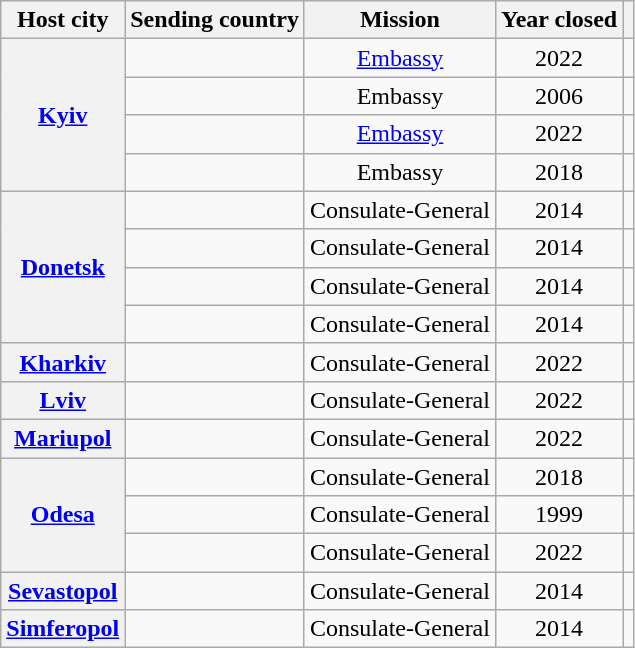<table class="wikitable plainrowheaders">
<tr>
<th scope="col">Host city</th>
<th scope="col">Sending country</th>
<th scope="col">Mission</th>
<th scope="col">Year closed</th>
<th scope="col"></th>
</tr>
<tr>
<th rowspan="4"><a href='#'>Kyiv</a></th>
<td></td>
<td style="text-align:center;"><a href='#'>Embassy</a></td>
<td style="text-align:center;">2022</td>
<td style="text-align:center;"></td>
</tr>
<tr>
<td></td>
<td style="text-align:center;">Embassy</td>
<td style="text-align:center;">2006</td>
<td style="text-align:center;"></td>
</tr>
<tr>
<td></td>
<td style="text-align:center;"><a href='#'>Embassy</a></td>
<td style="text-align:center;">2022</td>
<td style="text-align:center;"></td>
</tr>
<tr>
<td></td>
<td style="text-align:center;">Embassy</td>
<td style="text-align:center;">2018</td>
<td style="text-align:center;"></td>
</tr>
<tr>
<th rowspan="4"><a href='#'>Donetsk</a></th>
<td></td>
<td style="text-align:center;">Consulate-General</td>
<td style="text-align:center;">2014</td>
<td style="text-align:center;"></td>
</tr>
<tr>
<td></td>
<td style="text-align:center;">Consulate-General</td>
<td style="text-align:center;">2014</td>
<td style="text-align:center;"></td>
</tr>
<tr>
<td></td>
<td style="text-align:center;">Consulate-General</td>
<td style="text-align:center;">2014</td>
<td style="text-align:center;"></td>
</tr>
<tr>
<td></td>
<td style="text-align:center;">Consulate-General</td>
<td style="text-align:center;">2014</td>
<td style="text-align:center;"></td>
</tr>
<tr>
<th rowspan="1"><a href='#'>Kharkiv</a></th>
<td></td>
<td style="text-align:center;">Consulate-General</td>
<td style="text-align:center;">2022</td>
<td style="text-align:center;"></td>
</tr>
<tr>
<th rowspan="1"><a href='#'>Lviv</a></th>
<td></td>
<td style="text-align:center;">Consulate-General</td>
<td style="text-align:center;">2022</td>
<td style="text-align:center;"></td>
</tr>
<tr>
<th rowspan="1"><a href='#'>Mariupol</a></th>
<td></td>
<td style="text-align:center;">Consulate-General</td>
<td style="text-align:center;">2022</td>
<td style="text-align:center;"></td>
</tr>
<tr>
<th rowspan="3"><a href='#'>Odesa</a></th>
<td></td>
<td style="text-align:center;">Consulate-General</td>
<td style="text-align:center;">2018</td>
<td style="text-align:center;"></td>
</tr>
<tr>
<td></td>
<td style="text-align:center;">Consulate-General</td>
<td style="text-align:center;">1999</td>
<td style="text-align:center;"></td>
</tr>
<tr>
<td></td>
<td style="text-align:center;">Consulate-General</td>
<td style="text-align:center;">2022</td>
<td style="text-align:center;"></td>
</tr>
<tr>
<th><a href='#'>Sevastopol</a></th>
<td></td>
<td style="text-align:center;">Consulate-General</td>
<td style="text-align:center;">2014</td>
<td style="text-align:center;"></td>
</tr>
<tr>
<th><a href='#'>Simferopol</a></th>
<td></td>
<td style="text-align:center;">Consulate-General</td>
<td style="text-align:center;">2014</td>
<td style="text-align:center;"></td>
</tr>
</table>
